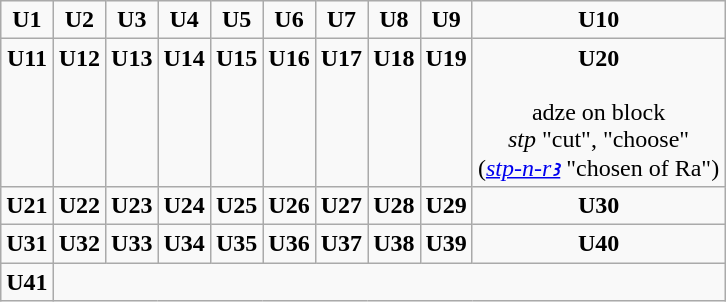<table class="wikitable" style="text-align: center;">
<tr valign="top">
<td><strong>U1</strong><br></td>
<td><strong>U2</strong><br></td>
<td><strong>U3</strong><br></td>
<td><strong>U4</strong><br></td>
<td><strong>U5</strong><br></td>
<td><strong>U6</strong><br></td>
<td><strong>U7</strong><br></td>
<td><strong>U8</strong><br></td>
<td><strong>U9</strong><br></td>
<td><strong>U10</strong><br></td>
</tr>
<tr valign="top">
<td><strong>U11</strong><br></td>
<td><strong>U12</strong><br></td>
<td><strong>U13</strong><br></td>
<td><strong>U14</strong><br></td>
<td><strong>U15</strong><br></td>
<td><strong>U16</strong><br></td>
<td><strong>U17</strong><br></td>
<td><strong>U18</strong><br></td>
<td><strong>U19</strong><br></td>
<td><strong>U20</strong><br><br>adze on block<br><em>stp</em> "cut", "choose"<br>(<em><a href='#'>stp-n-rꜣ</a></em> "chosen of Ra")</td>
</tr>
<tr valign="top">
<td><strong>U21</strong><br></td>
<td><strong>U22</strong><br></td>
<td><strong>U23</strong><br></td>
<td><strong>U24</strong><br></td>
<td><strong>U25</strong><br></td>
<td><strong>U26</strong><br></td>
<td><strong>U27</strong><br></td>
<td><strong>U28</strong><br></td>
<td><strong>U29</strong><br></td>
<td><strong>U30</strong><br></td>
</tr>
<tr valign="top">
<td><strong>U31</strong><br></td>
<td><strong>U32</strong><br></td>
<td><strong>U33</strong><br></td>
<td><strong>U34</strong><br></td>
<td><strong>U35</strong><br></td>
<td><strong>U36</strong><br></td>
<td><strong>U37</strong><br></td>
<td><strong>U38</strong><br></td>
<td><strong>U39</strong><br></td>
<td><strong>U40</strong><br></td>
</tr>
<tr valign="top">
<td><strong>U41</strong><br></td>
</tr>
</table>
